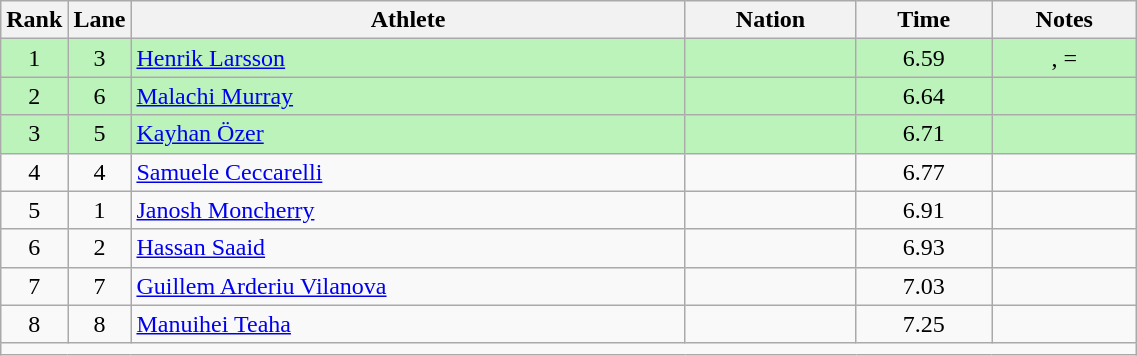<table class="wikitable sortable" style="text-align:center;width: 60%;">
<tr>
<th scope="col" style="width: 10px;">Rank</th>
<th scope="col" style="width: 10px;">Lane</th>
<th scope="col">Athlete</th>
<th scope="col">Nation</th>
<th scope="col">Time</th>
<th scope="col">Notes</th>
</tr>
<tr bgcolor=bbf3bb>
<td>1</td>
<td>3</td>
<td align=left><a href='#'>Henrik Larsson</a></td>
<td align=left></td>
<td>6.59</td>
<td>, =</td>
</tr>
<tr bgcolor=bbf3bb>
<td>2</td>
<td>6</td>
<td align=left><a href='#'>Malachi Murray</a></td>
<td align=left></td>
<td>6.64</td>
<td></td>
</tr>
<tr bgcolor=bbf3bb>
<td>3</td>
<td>5</td>
<td align=left><a href='#'>Kayhan Özer</a></td>
<td align=left></td>
<td>6.71</td>
<td></td>
</tr>
<tr>
<td>4</td>
<td>4</td>
<td align=left><a href='#'>Samuele Ceccarelli</a></td>
<td align=left></td>
<td>6.77</td>
<td></td>
</tr>
<tr>
<td>5</td>
<td>1</td>
<td align=left><a href='#'>Janosh Moncherry</a></td>
<td align=left></td>
<td>6.91</td>
<td></td>
</tr>
<tr>
<td>6</td>
<td>2</td>
<td align=left><a href='#'>Hassan Saaid</a></td>
<td align=left></td>
<td>6.93</td>
<td></td>
</tr>
<tr>
<td>7</td>
<td>7</td>
<td align=left><a href='#'>Guillem Arderiu Vilanova</a></td>
<td align=left></td>
<td>7.03</td>
<td></td>
</tr>
<tr>
<td>8</td>
<td>8</td>
<td align=left><a href='#'>Manuihei Teaha</a></td>
<td align=left></td>
<td>7.25</td>
<td></td>
</tr>
<tr class="sortbottom">
<td colspan="6"></td>
</tr>
</table>
